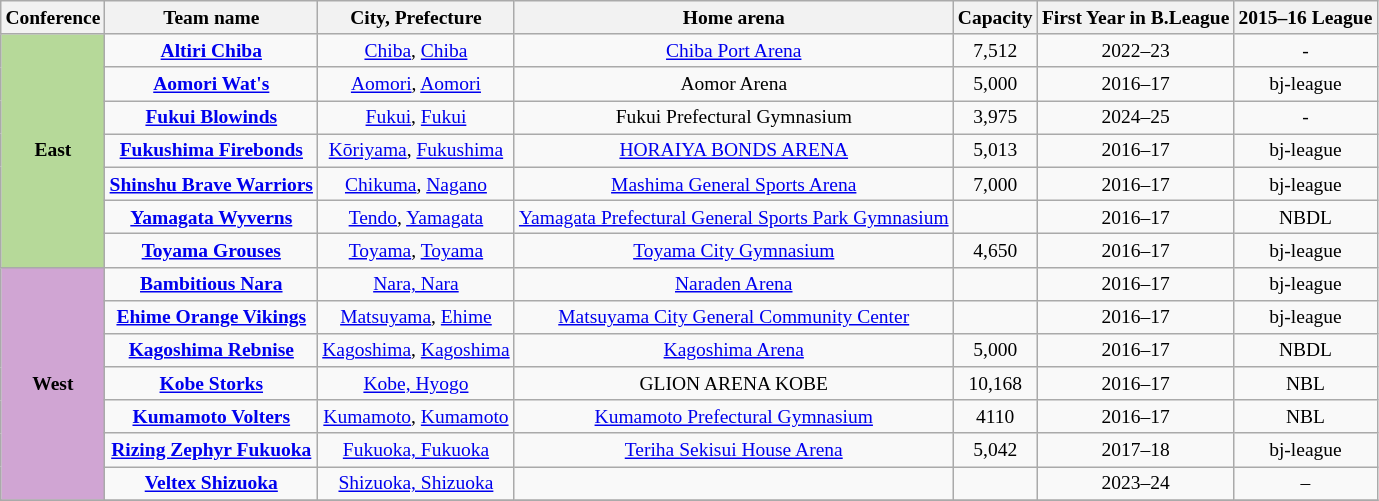<table class="wikitable" style="text-align: center; center; font-size: small;">
<tr>
<th style="white-space:nowrap">Conference</th>
<th style="white-space:nowrap">Team name</th>
<th style="white-space:nowrap">City, Prefecture</th>
<th style="white-space:nowrap">Home arena</th>
<th style="white-space:nowrap">Capacity</th>
<th style="white-space:nowrap">First Year in B.League</th>
<th style="white-space:nowrap">2015–16 League</th>
</tr>
<tr>
<td rowspan="7" style="background:#B6D999;"><strong>East</strong></td>
<td style="white-space:nowrap"><strong><a href='#'>Altiri Chiba</a></strong></td>
<td><a href='#'>Chiba</a>, <a href='#'>Chiba</a></td>
<td><a href='#'>Chiba Port Arena</a></td>
<td>7,512</td>
<td>2022–23</td>
<td>-</td>
</tr>
<tr>
<td style="white-space:nowrap"><strong><a href='#'>Aomori Wat's</a></strong></td>
<td><a href='#'>Aomori</a>, <a href='#'>Aomori</a></td>
<td>Aomor Arena</td>
<td>5,000</td>
<td>2016–17</td>
<td>bj-league</td>
</tr>
<tr>
<td style="white-space:nowrap"><strong><a href='#'>Fukui Blowinds</a></strong></td>
<td><a href='#'>Fukui</a>, <a href='#'>Fukui</a></td>
<td>Fukui Prefectural Gymnasium</td>
<td>3,975</td>
<td>2024–25</td>
<td>-</td>
</tr>
<tr>
<td style="white-space:nowrap"><strong><a href='#'>Fukushima Firebonds</a></strong></td>
<td><a href='#'>Kōriyama</a>, <a href='#'>Fukushima</a></td>
<td><a href='#'>HORAIYA BONDS ARENA</a></td>
<td>5,013</td>
<td>2016–17</td>
<td>bj-league</td>
</tr>
<tr>
<td style="white-space:nowrap"><strong><a href='#'>Shinshu Brave Warriors</a></strong></td>
<td><a href='#'>Chikuma</a>, <a href='#'>Nagano</a></td>
<td><a href='#'>Mashima General Sports Arena</a></td>
<td>7,000</td>
<td>2016–17</td>
<td>bj-league</td>
</tr>
<tr>
<td style="white-space:nowrap"><strong><a href='#'>Yamagata Wyverns</a></strong></td>
<td><a href='#'>Tendo</a>, <a href='#'>Yamagata</a></td>
<td><a href='#'>Yamagata Prefectural General Sports Park Gymnasium</a></td>
<td></td>
<td>2016–17</td>
<td>NBDL</td>
</tr>
<tr>
<td style="white-space:nowrap"><strong><a href='#'>Toyama Grouses</a></strong></td>
<td><a href='#'>Toyama</a>, <a href='#'>Toyama</a></td>
<td><a href='#'>Toyama City Gymnasium</a></td>
<td>4,650</td>
<td>2016–17</td>
<td>bj-league</td>
</tr>
<tr>
<td rowspan="7" style="background:#D0A5D3;"><strong>West</strong></td>
<td style="white-space:nowrap"><strong><a href='#'>Bambitious Nara</a></strong></td>
<td><a href='#'>Nara, Nara</a></td>
<td><a href='#'>Naraden Arena</a></td>
<td></td>
<td>2016–17</td>
<td>bj-league</td>
</tr>
<tr>
<td style="white-space:nowrap"><strong><a href='#'>Ehime Orange Vikings</a></strong></td>
<td><a href='#'>Matsuyama</a>, <a href='#'>Ehime</a></td>
<td><a href='#'>Matsuyama City General Community Center</a></td>
<td></td>
<td>2016–17</td>
<td>bj-league</td>
</tr>
<tr>
<td style="white-space:nowrap"><strong><a href='#'>Kagoshima Rebnise</a></strong></td>
<td><a href='#'>Kagoshima</a>, <a href='#'>Kagoshima</a></td>
<td><a href='#'>Kagoshima Arena</a></td>
<td>5,000</td>
<td>2016–17</td>
<td>NBDL</td>
</tr>
<tr>
<td style="white-space:nowrap"><strong><a href='#'>Kobe Storks</a></strong></td>
<td><a href='#'>Kobe, Hyogo</a></td>
<td>GLION ARENA KOBE</td>
<td>10,168</td>
<td>2016–17</td>
<td>NBL</td>
</tr>
<tr>
<td style="white-space:nowrap"><strong><a href='#'>Kumamoto Volters</a></strong></td>
<td><a href='#'>Kumamoto</a>, <a href='#'>Kumamoto</a></td>
<td><a href='#'>Kumamoto Prefectural Gymnasium</a></td>
<td>4110</td>
<td>2016–17</td>
<td>NBL</td>
</tr>
<tr>
<td style="white-space:nowrap"><strong><a href='#'>Rizing Zephyr Fukuoka</a></strong></td>
<td><a href='#'>Fukuoka, Fukuoka</a></td>
<td><a href='#'>Teriha Sekisui House Arena</a></td>
<td>5,042</td>
<td>2017–18</td>
<td>bj-league</td>
</tr>
<tr>
<td style="white-space:nowrap"><strong><a href='#'>Veltex Shizuoka</a></strong></td>
<td><a href='#'>Shizuoka, Shizuoka</a></td>
<td></td>
<td></td>
<td>2023–24</td>
<td>–</td>
</tr>
<tr>
</tr>
</table>
